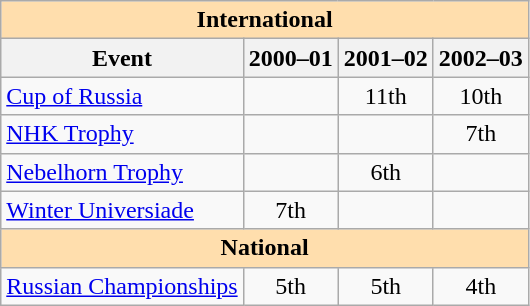<table class="wikitable" style="text-align:center">
<tr>
<th style="background-color: #ffdead; " colspan=4 align=center>International</th>
</tr>
<tr>
<th>Event</th>
<th>2000–01</th>
<th>2001–02</th>
<th>2002–03</th>
</tr>
<tr>
<td align=left> <a href='#'>Cup of Russia</a></td>
<td></td>
<td>11th</td>
<td>10th</td>
</tr>
<tr>
<td align=left> <a href='#'>NHK Trophy</a></td>
<td></td>
<td></td>
<td>7th</td>
</tr>
<tr>
<td align=left><a href='#'>Nebelhorn Trophy</a></td>
<td></td>
<td>6th</td>
<td></td>
</tr>
<tr>
<td align=left><a href='#'>Winter Universiade</a></td>
<td>7th</td>
<td></td>
<td></td>
</tr>
<tr>
<th style="background-color: #ffdead; " colspan=4 align=center>National</th>
</tr>
<tr>
<td align=left><a href='#'>Russian Championships</a></td>
<td>5th</td>
<td>5th</td>
<td>4th</td>
</tr>
</table>
